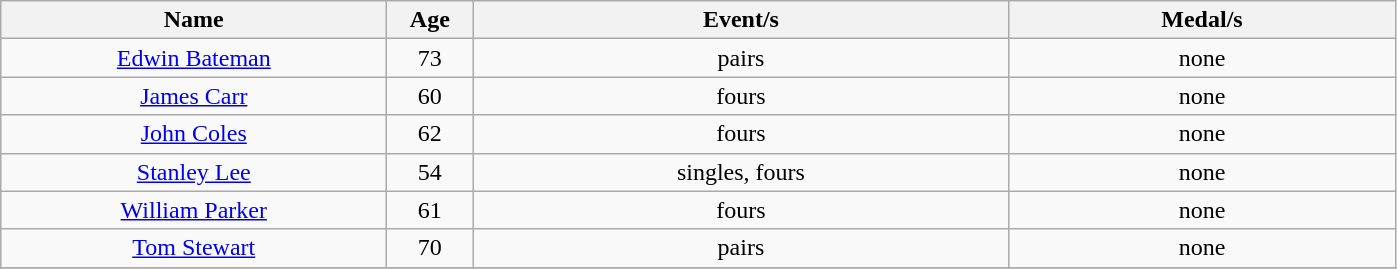<table class="wikitable" style="text-align: center">
<tr>
<th width=250>Name</th>
<th width=50>Age</th>
<th width=350>Event/s</th>
<th width=250>Medal/s</th>
</tr>
<tr>
<td><a href='#'>Edwin Bateman</a></td>
<td>73</td>
<td>pairs</td>
<td>none</td>
</tr>
<tr>
<td><a href='#'>James Carr</a></td>
<td>60</td>
<td>fours</td>
<td>none</td>
</tr>
<tr>
<td><a href='#'>John Coles</a></td>
<td>62</td>
<td>fours</td>
<td>none</td>
</tr>
<tr>
<td><a href='#'>Stanley Lee</a></td>
<td>54</td>
<td>singles, fours</td>
<td>none</td>
</tr>
<tr>
<td><a href='#'>William Parker</a></td>
<td>61</td>
<td>fours</td>
<td>none</td>
</tr>
<tr>
<td><a href='#'>Tom Stewart</a></td>
<td>70</td>
<td>pairs</td>
<td>none</td>
</tr>
<tr>
</tr>
</table>
